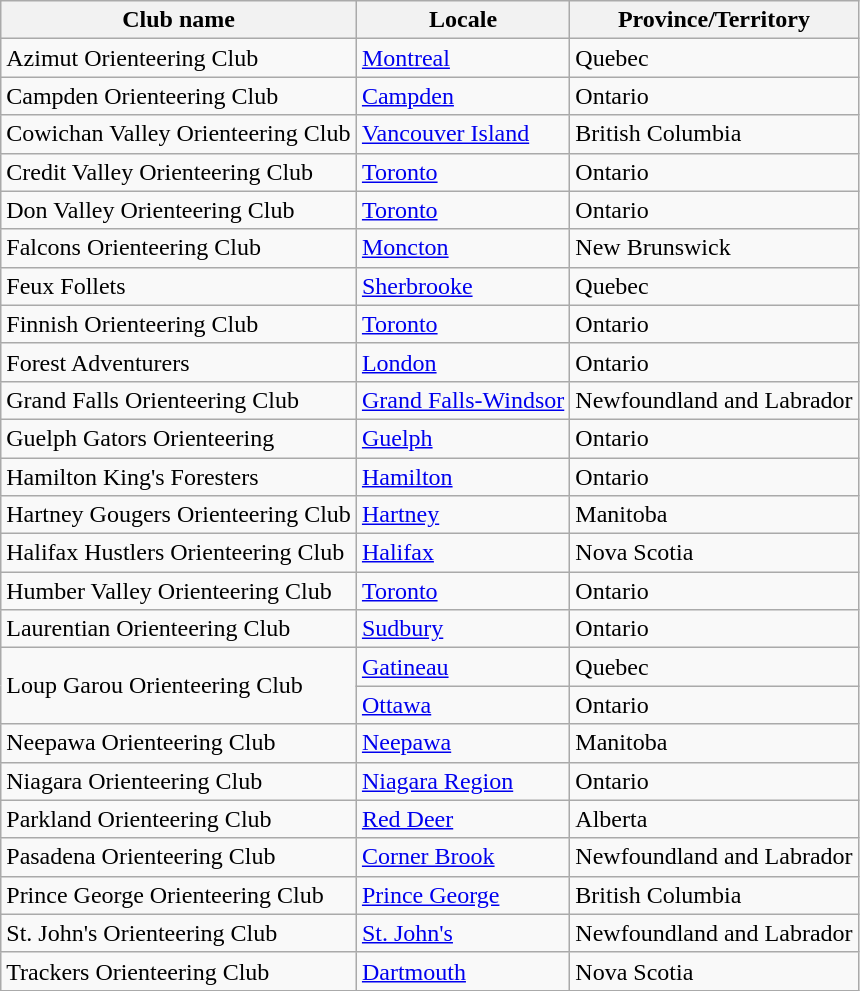<table class="wikitable">
<tr>
<th>Club name</th>
<th>Locale</th>
<th>Province/Territory</th>
</tr>
<tr>
<td>Azimut Orienteering Club</td>
<td><a href='#'>Montreal</a></td>
<td> Quebec</td>
</tr>
<tr>
<td>Campden Orienteering Club</td>
<td><a href='#'>Campden</a></td>
<td> Ontario</td>
</tr>
<tr>
<td>Cowichan Valley Orienteering Club</td>
<td><a href='#'>Vancouver Island</a></td>
<td> British Columbia</td>
</tr>
<tr>
<td>Credit Valley Orienteering Club</td>
<td><a href='#'>Toronto</a></td>
<td> Ontario</td>
</tr>
<tr>
<td>Don Valley Orienteering Club</td>
<td><a href='#'>Toronto</a></td>
<td> Ontario</td>
</tr>
<tr>
<td>Falcons Orienteering Club</td>
<td><a href='#'>Moncton</a></td>
<td> New Brunswick</td>
</tr>
<tr>
<td>Feux Follets</td>
<td><a href='#'>Sherbrooke</a></td>
<td> Quebec</td>
</tr>
<tr>
<td>Finnish Orienteering Club</td>
<td><a href='#'>Toronto</a></td>
<td> Ontario</td>
</tr>
<tr>
<td>Forest Adventurers</td>
<td><a href='#'>London</a></td>
<td> Ontario</td>
</tr>
<tr>
<td>Grand Falls Orienteering Club</td>
<td><a href='#'>Grand Falls-Windsor</a></td>
<td> Newfoundland and Labrador</td>
</tr>
<tr>
<td>Guelph Gators Orienteering</td>
<td><a href='#'>Guelph</a></td>
<td> Ontario</td>
</tr>
<tr>
<td>Hamilton King's Foresters</td>
<td><a href='#'>Hamilton</a></td>
<td> Ontario</td>
</tr>
<tr>
<td>Hartney Gougers Orienteering Club</td>
<td><a href='#'>Hartney</a></td>
<td> Manitoba</td>
</tr>
<tr>
<td>Halifax Hustlers Orienteering Club</td>
<td><a href='#'>Halifax</a></td>
<td> Nova Scotia</td>
</tr>
<tr>
<td>Humber Valley Orienteering Club</td>
<td><a href='#'>Toronto</a></td>
<td> Ontario</td>
</tr>
<tr>
<td>Laurentian Orienteering Club</td>
<td><a href='#'>Sudbury</a></td>
<td> Ontario</td>
</tr>
<tr>
<td rowspan="2">Loup Garou Orienteering Club</td>
<td><a href='#'>Gatineau</a></td>
<td> Quebec</td>
</tr>
<tr>
<td><a href='#'>Ottawa</a></td>
<td> Ontario</td>
</tr>
<tr>
<td>Neepawa Orienteering Club</td>
<td><a href='#'>Neepawa</a></td>
<td> Manitoba</td>
</tr>
<tr>
<td>Niagara Orienteering Club</td>
<td><a href='#'>Niagara Region</a></td>
<td> Ontario</td>
</tr>
<tr>
<td>Parkland Orienteering Club</td>
<td><a href='#'>Red Deer</a></td>
<td> Alberta</td>
</tr>
<tr>
<td>Pasadena Orienteering Club</td>
<td><a href='#'>Corner Brook</a></td>
<td> Newfoundland and Labrador</td>
</tr>
<tr>
<td>Prince George Orienteering Club</td>
<td><a href='#'>Prince George</a></td>
<td> British Columbia</td>
</tr>
<tr>
<td>St. John's Orienteering Club</td>
<td><a href='#'>St. John's</a></td>
<td> Newfoundland and Labrador</td>
</tr>
<tr>
<td>Trackers Orienteering Club</td>
<td><a href='#'>Dartmouth</a></td>
<td> Nova Scotia</td>
</tr>
</table>
